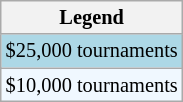<table class=wikitable style="font-size:85%">
<tr>
<th>Legend</th>
</tr>
<tr style="background:lightblue;">
<td>$25,000 tournaments</td>
</tr>
<tr style="background:#f0f8ff;">
<td>$10,000 tournaments</td>
</tr>
</table>
